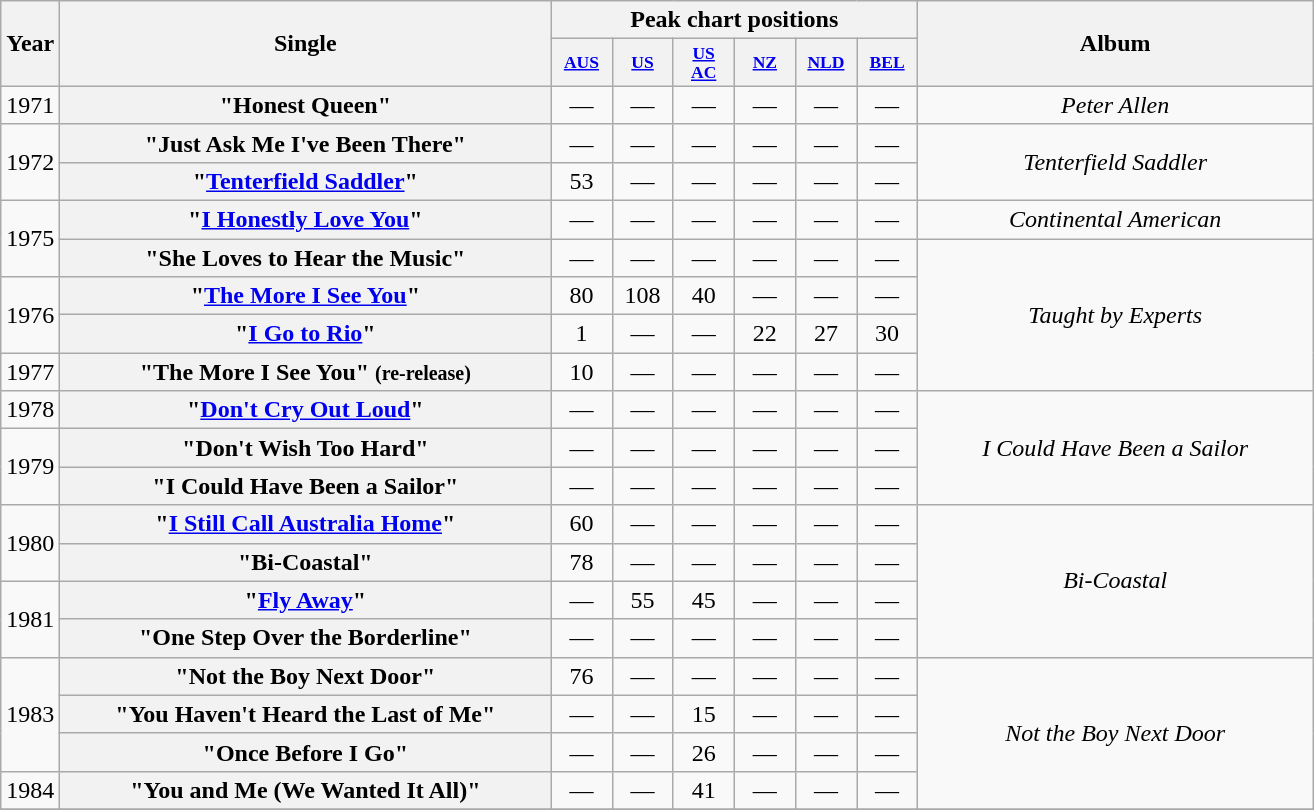<table class="wikitable plainrowheaders" style="text-align:center;">
<tr>
<th rowspan="2">Year</th>
<th rowspan="2" style="width:20em;">Single</th>
<th colspan="6">Peak chart positions</th>
<th rowspan="2" style="width:16em;">Album</th>
</tr>
<tr style="font-size:small;">
<th style="width:3em;font-size:90%"><a href='#'>AUS</a><br></th>
<th style="width:3em;font-size:90%"><a href='#'>US</a><br></th>
<th style="width:3em;font-size:90%"><a href='#'>US<br>AC</a><br></th>
<th style="width:3em;font-size:90%"><a href='#'>NZ</a><br></th>
<th style="width:3em;font-size:90%"><a href='#'>NLD</a><br></th>
<th style="width:3em;font-size:90%"><a href='#'>BEL</a><br></th>
</tr>
<tr>
<td>1971</td>
<th scope="row">"Honest Queen"</th>
<td>—</td>
<td>—</td>
<td>—</td>
<td>—</td>
<td>—</td>
<td>—</td>
<td><em>Peter Allen</em></td>
</tr>
<tr>
<td rowspan="2">1972</td>
<th scope="row">"Just Ask Me I've Been There"</th>
<td>—</td>
<td>—</td>
<td>—</td>
<td>—</td>
<td>—</td>
<td>—</td>
<td rowspan="2"><em>Tenterfield Saddler</em></td>
</tr>
<tr>
<th scope="row">"<a href='#'>Tenterfield Saddler</a>"</th>
<td>53</td>
<td>—</td>
<td>—</td>
<td>—</td>
<td>—</td>
<td>—</td>
</tr>
<tr>
<td rowspan="2">1975</td>
<th scope="row">"<a href='#'>I Honestly Love You</a>"</th>
<td>—</td>
<td>—</td>
<td>—</td>
<td>—</td>
<td>—</td>
<td>—</td>
<td><em>Continental American</em></td>
</tr>
<tr>
<th scope="row">"She Loves to Hear the Music"</th>
<td>—</td>
<td>—</td>
<td>—</td>
<td>—</td>
<td>—</td>
<td>—</td>
<td rowspan="4"><em>Taught by Experts</em></td>
</tr>
<tr>
<td rowspan="2">1976</td>
<th scope="row">"<a href='#'>The More I See You</a>"</th>
<td>80</td>
<td>108</td>
<td>40</td>
<td>—</td>
<td>—</td>
<td>—</td>
</tr>
<tr>
<th scope="row">"<a href='#'>I Go to Rio</a>"</th>
<td>1</td>
<td>—</td>
<td>—</td>
<td>22</td>
<td>27</td>
<td>30</td>
</tr>
<tr>
<td>1977</td>
<th scope="row">"The More I See You" <small>(re-release)</small></th>
<td>10</td>
<td>—</td>
<td>—</td>
<td>—</td>
<td>—</td>
<td>—</td>
</tr>
<tr>
<td>1978</td>
<th scope="row">"<a href='#'>Don't Cry Out Loud</a>"</th>
<td>—</td>
<td>—</td>
<td>—</td>
<td>—</td>
<td>—</td>
<td>—</td>
<td rowspan="3"><em>I Could Have Been a Sailor</em></td>
</tr>
<tr>
<td rowspan="2">1979</td>
<th scope="row">"Don't Wish Too Hard"</th>
<td>—</td>
<td>—</td>
<td>—</td>
<td>—</td>
<td>—</td>
<td>—</td>
</tr>
<tr>
<th scope="row">"I Could Have Been a Sailor"</th>
<td>—</td>
<td>—</td>
<td>—</td>
<td>—</td>
<td>—</td>
<td>—</td>
</tr>
<tr>
<td rowspan="2">1980</td>
<th scope="row">"<a href='#'>I Still Call Australia Home</a>"</th>
<td>60</td>
<td>—</td>
<td>—</td>
<td>—</td>
<td>—</td>
<td>—</td>
<td rowspan="4"><em>Bi-Coastal</em></td>
</tr>
<tr>
<th scope="row">"Bi-Coastal"</th>
<td>78</td>
<td>—</td>
<td>—</td>
<td>—</td>
<td>—</td>
<td>—</td>
</tr>
<tr>
<td rowspan="2">1981</td>
<th scope="row">"<a href='#'>Fly Away</a>"</th>
<td>—</td>
<td>55</td>
<td>45</td>
<td>—</td>
<td>—</td>
<td>—</td>
</tr>
<tr>
<th scope="row">"One Step Over the Borderline"</th>
<td>—</td>
<td>—</td>
<td>—</td>
<td>—</td>
<td>—</td>
<td>—</td>
</tr>
<tr>
<td rowspan="3">1983</td>
<th scope="row">"Not the Boy Next Door"</th>
<td>76</td>
<td>—</td>
<td>—</td>
<td>—</td>
<td>—</td>
<td>—</td>
<td rowspan="4"><em>Not the Boy Next Door</em></td>
</tr>
<tr>
<th scope="row">"You Haven't Heard the Last of Me"</th>
<td>—</td>
<td>—</td>
<td>15</td>
<td>—</td>
<td>—</td>
<td>—</td>
</tr>
<tr>
<th scope="row">"Once Before I Go"</th>
<td>—</td>
<td>—</td>
<td>26</td>
<td>—</td>
<td>—</td>
<td>—</td>
</tr>
<tr>
<td>1984</td>
<th scope="row">"You and Me (We Wanted It All)"</th>
<td>—</td>
<td>—</td>
<td>41</td>
<td>—</td>
<td>—</td>
<td>—</td>
</tr>
<tr>
</tr>
</table>
